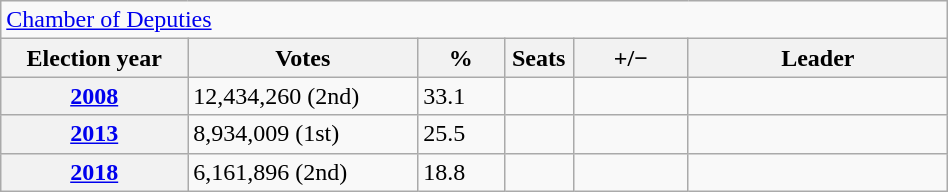<table class=wikitable style="width:50%; border:1px #AAAAFF solid">
<tr>
<td colspan=6><a href='#'>Chamber of Deputies</a></td>
</tr>
<tr>
<th width=13%>Election year</th>
<th width=16%>Votes</th>
<th width=6%>%</th>
<th width=1%>Seats</th>
<th width=8%>+/−</th>
<th width=18%>Leader</th>
</tr>
<tr>
<th><a href='#'>2008</a></th>
<td>12,434,260 (2nd)</td>
<td>33.1</td>
<td></td>
<td></td>
<td></td>
</tr>
<tr>
<th><a href='#'>2013</a></th>
<td>8,934,009 (1st)</td>
<td>25.5</td>
<td></td>
<td></td>
<td></td>
</tr>
<tr>
<th><a href='#'>2018</a></th>
<td>6,161,896 (2nd)</td>
<td>18.8</td>
<td></td>
<td></td>
<td></td>
</tr>
</table>
